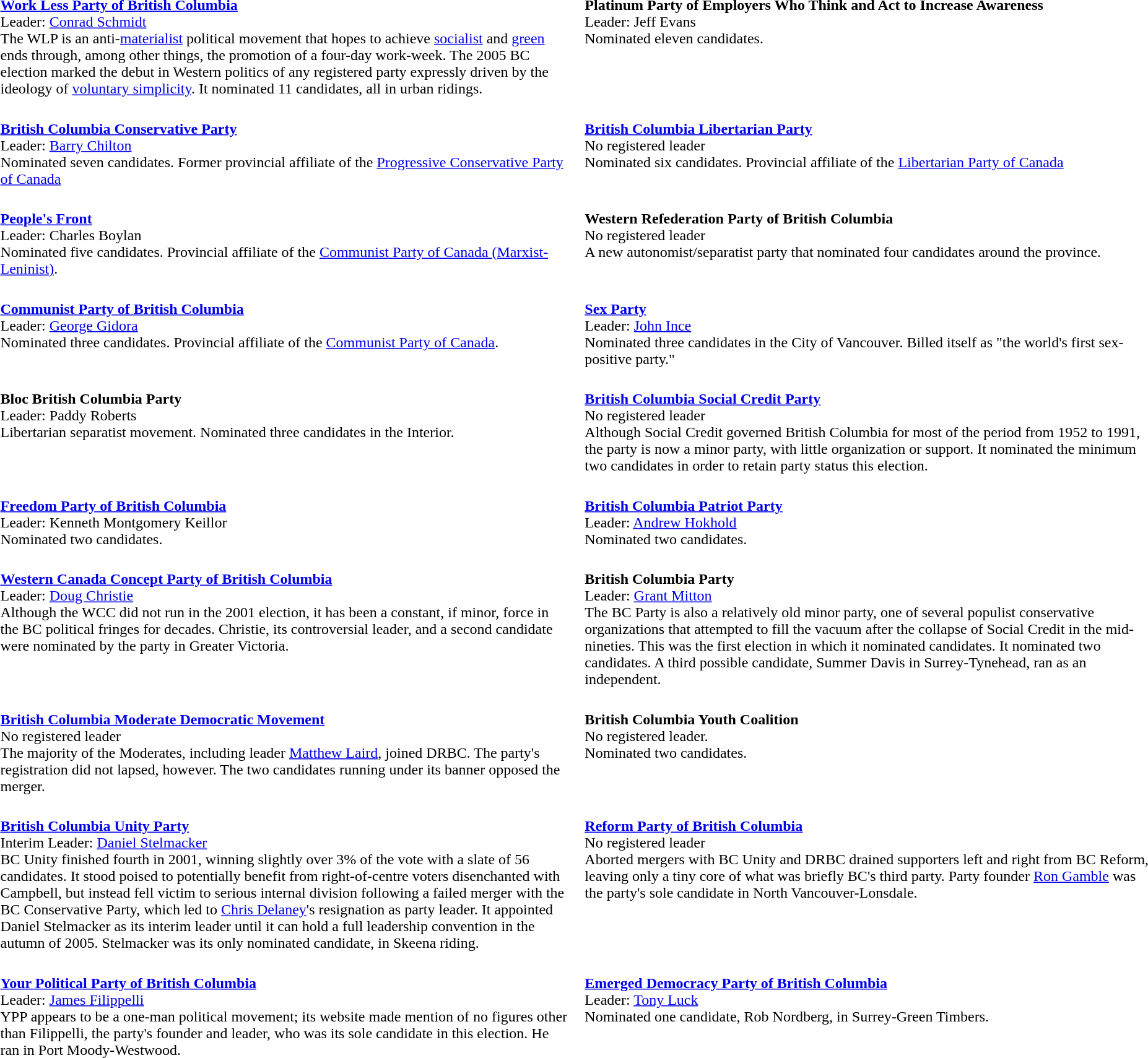<table cellspacing=5|>
<tr>
<td> </td>
<td width=50% valign="top"><br><strong><a href='#'>Work Less Party of British Columbia</a></strong><br>Leader: <a href='#'>Conrad Schmidt</a><br>The WLP is an anti-<a href='#'>materialist</a> political movement that hopes to achieve <a href='#'>socialist</a> and <a href='#'>green</a> ends through, among other things, the promotion of a four-day work-week.  The 2005 BC election marked the debut in Western politics of any registered party expressly driven by the ideology of <a href='#'>voluntary simplicity</a>. It nominated 11 candidates, all in urban ridings.</td>
<td> </td>
<td width=50% valign="top"><br><strong>Platinum Party of Employers Who Think and Act to Increase Awareness</strong><br>Leader: Jeff Evans<br>Nominated eleven candidates.</td>
</tr>
<tr>
<td> </td>
<td width=50% valign="top"><br><strong><a href='#'>British Columbia Conservative Party</a></strong><br>Leader: <a href='#'>Barry Chilton</a><br>Nominated seven candidates.
Former provincial affiliate of the <a href='#'>Progressive Conservative Party of Canada</a></td>
<td> </td>
<td width=50% valign="top"><br><strong><a href='#'>British Columbia Libertarian Party</a></strong><br>No registered leader<br>Nominated six candidates.
Provincial affiliate of the <a href='#'>Libertarian Party of Canada</a></td>
</tr>
<tr>
<td> </td>
<td width=50% valign="top"><br><strong><a href='#'>People's Front</a></strong><br>Leader: Charles Boylan<br>Nominated five candidates.  Provincial affiliate of the <a href='#'>Communist Party of Canada (Marxist-Leninist)</a>.</td>
<td> </td>
<td width=50% valign="top"><br><strong>Western Refederation Party of British Columbia</strong><br>No registered leader<br>A new autonomist/separatist party that nominated four candidates around the province.</td>
</tr>
<tr>
<td> </td>
<td width=50% valign="top"><br><strong><a href='#'>Communist Party of British Columbia</a></strong><br>Leader: <a href='#'>George Gidora</a><br>Nominated three candidates.  Provincial affiliate of the <a href='#'>Communist Party of Canada</a>.</td>
<td> </td>
<td width=50% valign="top"><br><strong><a href='#'>Sex Party</a></strong><br>Leader: <a href='#'>John Ince</a><br>Nominated three candidates in the City of Vancouver.  Billed itself as "the world's first sex-positive party."</td>
</tr>
<tr>
<td> </td>
<td width=50% valign="top"><br><strong>Bloc British Columbia Party</strong><br>Leader: Paddy Roberts<br>Libertarian separatist movement.  Nominated three candidates in the Interior.</td>
<td> </td>
<td width=50% valign="top"><br><strong><a href='#'>British Columbia Social Credit Party</a></strong><br>No registered leader<br>Although Social Credit governed British Columbia for most of the period from 1952 to 1991, the party is now a minor party, with little organization or support.  It nominated the minimum two candidates in order to retain party status this election.</td>
</tr>
<tr>
<td> </td>
<td width=50% valign="top"><br><strong><a href='#'>Freedom Party of British Columbia</a></strong><br>Leader: Kenneth Montgomery Keillor<br>Nominated two candidates.</td>
<td> </td>
<td width=50% valign="top"><br><strong><a href='#'>British Columbia Patriot Party</a></strong><br>Leader: <a href='#'>Andrew Hokhold</a><br>Nominated two candidates.</td>
</tr>
<tr>
<td> </td>
<td width=50% valign="top"><br><strong><a href='#'>Western Canada Concept Party of British Columbia</a></strong><br>Leader: <a href='#'>Doug Christie</a><br>Although the WCC did not run in the 2001 election, it has been a constant, if minor, force in the BC political fringes for decades.  Christie, its controversial leader, and a second candidate were nominated by the party in Greater Victoria.</td>
<td> </td>
<td width=50% valign="top"><br><strong>British Columbia Party</strong><br>Leader: <a href='#'>Grant Mitton</a><br>The BC Party is also a relatively old minor party, one of several populist conservative organizations that attempted to fill the vacuum after the collapse of Social Credit in the mid-nineties.  This was the first election in which it nominated candidates. It nominated two candidates.  A third possible candidate, Summer Davis in Surrey-Tynehead, ran as an independent.</td>
</tr>
<tr>
<td> </td>
<td width=50% valign="top"><br><strong><a href='#'>British Columbia Moderate Democratic Movement</a></strong><br>No registered leader<br>The majority of the Moderates, including leader <a href='#'>Matthew Laird</a>, joined DRBC.  The party's registration did not lapsed, however. The two candidates running under its banner opposed the merger.</td>
<td> </td>
<td width=50% valign="top"><br><strong>British Columbia Youth Coalition</strong><br>No registered leader.<br>Nominated two candidates.</td>
</tr>
<tr>
<td> </td>
<td width=50% valign="top"><br><strong><a href='#'>British Columbia Unity Party</a></strong><br>Interim Leader: <a href='#'>Daniel Stelmacker</a><br>BC Unity finished fourth in 2001, winning slightly over 3% of the vote with a slate of 56 candidates.  It stood poised to potentially benefit from right-of-centre voters disenchanted with Campbell, but instead fell victim to serious internal division following a failed merger with the BC Conservative Party, which led to <a href='#'>Chris Delaney</a>'s resignation as party leader.  It appointed Daniel Stelmacker as its interim leader until it can hold a full leadership convention in the autumn of 2005.  Stelmacker was its only nominated candidate, in Skeena riding.</td>
<td> </td>
<td width=50% valign="top"><br><strong><a href='#'>Reform Party of British Columbia</a></strong><br>No registered leader<br>Aborted mergers with BC Unity and DRBC drained supporters left and right from BC Reform, leaving only a tiny core of what was briefly BC's third party.  Party founder <a href='#'>Ron Gamble</a> was the party's sole candidate in North Vancouver-Lonsdale.</td>
</tr>
<tr>
<td> </td>
<td width=50% valign="top"><br><strong><a href='#'>Your Political Party of British Columbia</a></strong><br>Leader: <a href='#'>James Filippelli</a><br>YPP appears to be a one-man political movement; its website made mention of no figures other than Filippelli, the party's founder and leader, who was its sole candidate in this election.  He ran in Port Moody-Westwood.</td>
<td> </td>
<td width=50% valign="top"><br><strong><a href='#'>Emerged Democracy Party of British Columbia</a></strong><br>Leader: <a href='#'>Tony Luck</a><br>Nominated one candidate, Rob Nordberg, in Surrey-Green Timbers.</td>
</tr>
</table>
